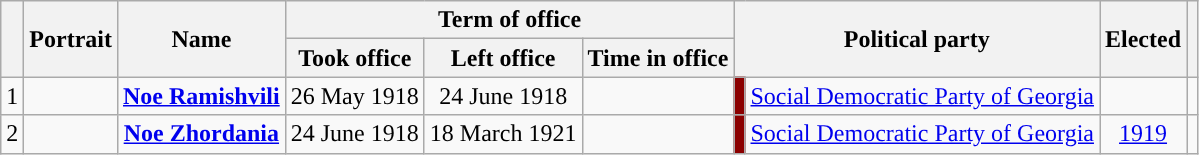<table class="wikitable" style="text-align:center">
<tr>
<th rowspan=2></th>
<th rowspan=2>Portrait</th>
<th rowspan=2>Name<br></th>
<th colspan=3>Term of office</th>
<th colspan=2 rowspan=2>Political party</th>
<th rowspan=2>Elected</th>
<th rowspan=2></th>
</tr>
<tr>
<th>Took office</th>
<th>Left office</th>
<th>Time in office</th>
</tr>
<tr>
<td>1</td>
<td></td>
<td><strong><a href='#'>Noe Ramishvili</a></strong><br></td>
<td>26 May 1918</td>
<td>24 June 1918</td>
<td></td>
<td style="background:#8B0000"></td>
<td><a href='#'>Social Democratic Party of Georgia</a></td>
<td></td>
<td></td>
</tr>
<tr>
<td>2</td>
<td></td>
<td><strong><a href='#'>Noe Zhordania</a></strong><br></td>
<td>24 June 1918</td>
<td>18 March 1921</td>
<td></td>
<td style="background:#8B0000"></td>
<td><a href='#'>Social Democratic Party of Georgia</a></td>
<td><a href='#'>1919</a></td>
<td></td>
</tr>
</table>
